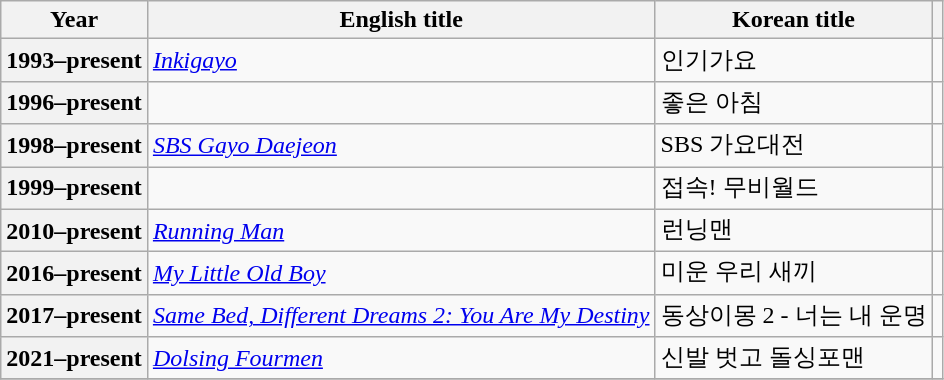<table class="wikitable sortable plainrowheaders">
<tr>
<th scope="col">Year</th>
<th scope="col">English title</th>
<th scope="col">Korean title</th>
<th scope="col" class="unsortable"></th>
</tr>
<tr>
<th scope="row">1993–present</th>
<td><em><a href='#'>Inkigayo</a></em></td>
<td>인기가요</td>
<td></td>
</tr>
<tr>
<th scope="row">1996–present</th>
<td><em></em></td>
<td>좋은 아침</td>
<td></td>
</tr>
<tr>
<th scope="row">1998–present</th>
<td><em><a href='#'>SBS Gayo Daejeon</a></em></td>
<td>SBS 가요대전</td>
<td></td>
</tr>
<tr>
<th scope="row">1999–present</th>
<td><em></em></td>
<td>접속! 무비월드</td>
<td></td>
</tr>
<tr>
<th scope="row">2010–present</th>
<td><em><a href='#'>Running Man</a></em></td>
<td>런닝맨</td>
<td></td>
</tr>
<tr>
<th scope="row">2016–present</th>
<td><em><a href='#'>My Little Old Boy</a></em></td>
<td>미운 우리 새끼</td>
<td></td>
</tr>
<tr>
<th scope="row">2017–present</th>
<td><em><a href='#'>Same Bed, Different Dreams 2: You Are My Destiny</a></em></td>
<td>동상이몽 2 - 너는 내 운명</td>
<td></td>
</tr>
<tr>
<th scope="row">2021–present</th>
<td><em><a href='#'>Dolsing Fourmen</a></em></td>
<td>신발 벗고 돌싱포맨</td>
<td></td>
</tr>
<tr>
</tr>
</table>
